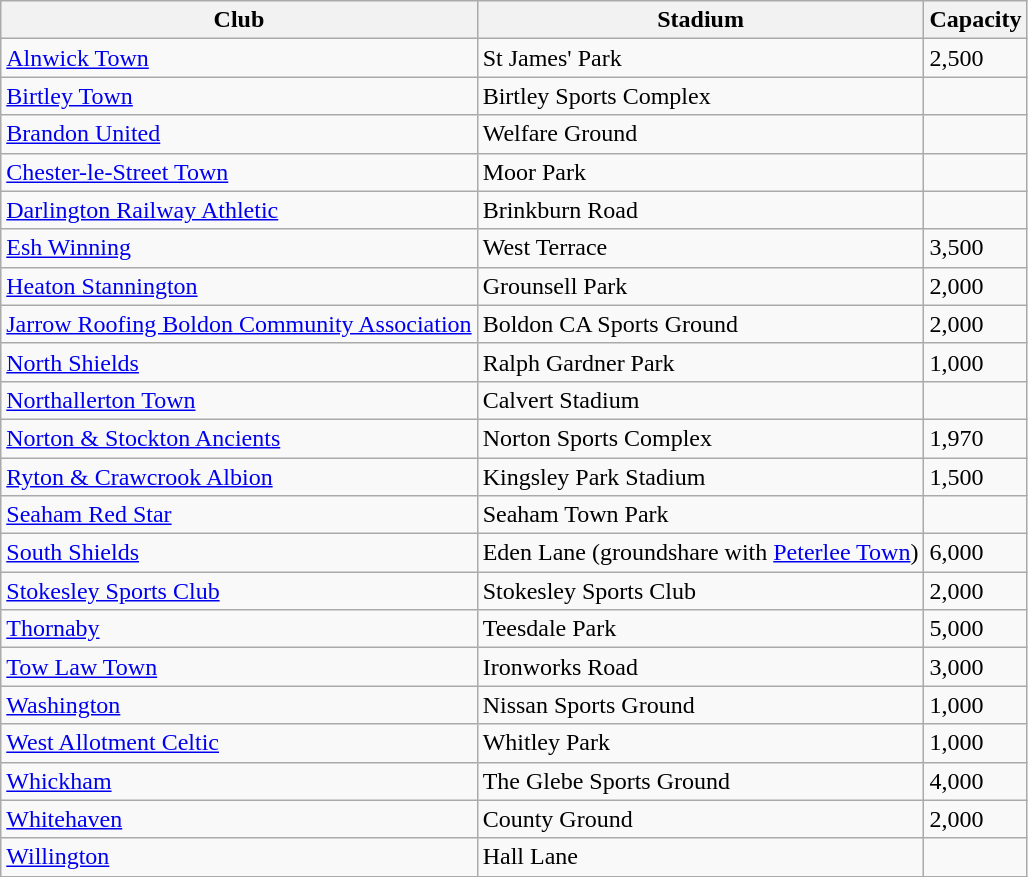<table class="wikitable sortable">
<tr>
<th>Club</th>
<th>Stadium</th>
<th>Capacity</th>
</tr>
<tr>
<td><a href='#'>Alnwick Town</a></td>
<td>St James' Park</td>
<td>2,500</td>
</tr>
<tr>
<td><a href='#'>Birtley Town</a></td>
<td>Birtley Sports Complex</td>
<td></td>
</tr>
<tr>
<td><a href='#'>Brandon United</a></td>
<td>Welfare Ground</td>
<td></td>
</tr>
<tr>
<td><a href='#'>Chester-le-Street Town</a></td>
<td>Moor Park</td>
<td></td>
</tr>
<tr>
<td><a href='#'>Darlington Railway Athletic</a></td>
<td>Brinkburn Road</td>
<td></td>
</tr>
<tr>
<td><a href='#'>Esh Winning</a></td>
<td>West Terrace</td>
<td>3,500</td>
</tr>
<tr>
<td><a href='#'>Heaton Stannington</a></td>
<td>Grounsell Park</td>
<td>2,000</td>
</tr>
<tr>
<td><a href='#'>Jarrow Roofing Boldon Community Association</a></td>
<td>Boldon CA Sports Ground</td>
<td>2,000</td>
</tr>
<tr>
<td><a href='#'>North Shields</a></td>
<td>Ralph Gardner Park</td>
<td>1,000</td>
</tr>
<tr>
<td><a href='#'>Northallerton Town</a></td>
<td>Calvert Stadium</td>
<td></td>
</tr>
<tr>
<td><a href='#'>Norton & Stockton Ancients</a></td>
<td>Norton Sports Complex</td>
<td>1,970</td>
</tr>
<tr>
<td><a href='#'>Ryton & Crawcrook Albion</a></td>
<td>Kingsley Park Stadium</td>
<td>1,500</td>
</tr>
<tr>
<td><a href='#'>Seaham Red Star</a></td>
<td>Seaham Town Park</td>
<td></td>
</tr>
<tr>
<td><a href='#'>South Shields</a></td>
<td>Eden Lane (groundshare with <a href='#'>Peterlee Town</a>)</td>
<td>6,000</td>
</tr>
<tr>
<td><a href='#'>Stokesley Sports Club</a></td>
<td>Stokesley Sports Club</td>
<td>2,000</td>
</tr>
<tr>
<td><a href='#'>Thornaby</a></td>
<td>Teesdale Park</td>
<td>5,000</td>
</tr>
<tr>
<td><a href='#'>Tow Law Town</a></td>
<td>Ironworks Road</td>
<td>3,000</td>
</tr>
<tr>
<td><a href='#'>Washington</a></td>
<td>Nissan Sports Ground</td>
<td>1,000</td>
</tr>
<tr>
<td><a href='#'>West Allotment Celtic</a></td>
<td>Whitley Park</td>
<td>1,000</td>
</tr>
<tr>
<td><a href='#'>Whickham</a></td>
<td>The Glebe Sports Ground</td>
<td>4,000</td>
</tr>
<tr>
<td><a href='#'>Whitehaven</a></td>
<td>County Ground</td>
<td>2,000</td>
</tr>
<tr>
<td><a href='#'>Willington</a></td>
<td>Hall Lane</td>
<td></td>
</tr>
</table>
